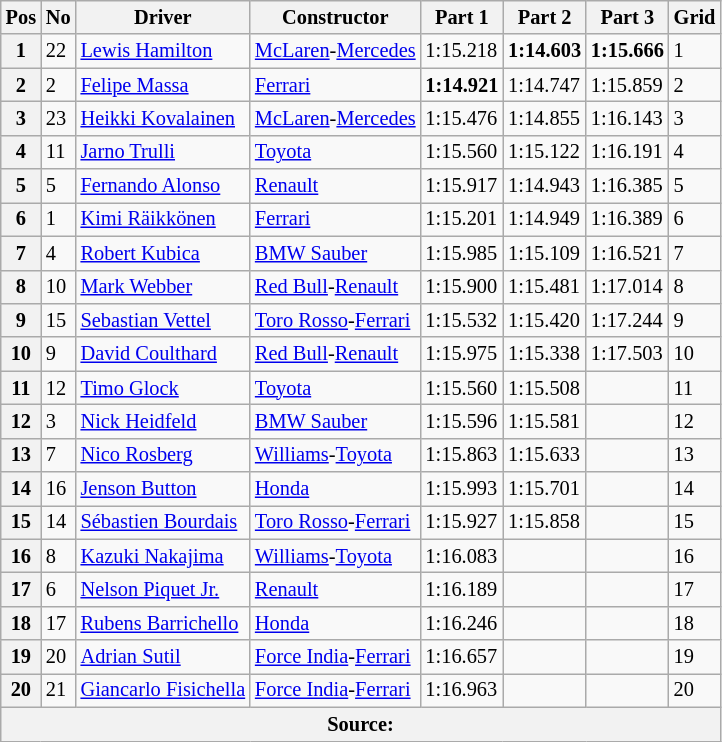<table class="wikitable sortable" style="font-size:85%">
<tr>
<th>Pos</th>
<th>No</th>
<th>Driver</th>
<th>Constructor</th>
<th>Part 1</th>
<th>Part 2</th>
<th>Part 3</th>
<th>Grid</th>
</tr>
<tr>
<th>1</th>
<td>22</td>
<td> <a href='#'>Lewis Hamilton</a></td>
<td><a href='#'>McLaren</a>-<a href='#'>Mercedes</a></td>
<td>1:15.218</td>
<td><strong>1:14.603</strong></td>
<td><strong>1:15.666</strong></td>
<td>1</td>
</tr>
<tr>
<th>2</th>
<td>2</td>
<td> <a href='#'>Felipe Massa</a></td>
<td><a href='#'>Ferrari</a></td>
<td><strong>1:14.921</strong></td>
<td>1:14.747</td>
<td>1:15.859</td>
<td>2</td>
</tr>
<tr>
<th>3</th>
<td>23</td>
<td> <a href='#'>Heikki Kovalainen</a></td>
<td><a href='#'>McLaren</a>-<a href='#'>Mercedes</a></td>
<td>1:15.476</td>
<td>1:14.855</td>
<td>1:16.143</td>
<td>3</td>
</tr>
<tr>
<th>4</th>
<td>11</td>
<td> <a href='#'>Jarno Trulli</a></td>
<td><a href='#'>Toyota</a></td>
<td>1:15.560</td>
<td>1:15.122</td>
<td>1:16.191</td>
<td>4</td>
</tr>
<tr>
<th>5</th>
<td>5</td>
<td> <a href='#'>Fernando Alonso</a></td>
<td><a href='#'>Renault</a></td>
<td>1:15.917</td>
<td>1:14.943</td>
<td>1:16.385</td>
<td>5</td>
</tr>
<tr>
<th>6</th>
<td>1</td>
<td> <a href='#'>Kimi Räikkönen</a></td>
<td><a href='#'>Ferrari</a></td>
<td>1:15.201</td>
<td>1:14.949</td>
<td>1:16.389</td>
<td>6</td>
</tr>
<tr>
<th>7</th>
<td>4</td>
<td> <a href='#'>Robert Kubica</a></td>
<td><a href='#'>BMW Sauber</a></td>
<td>1:15.985</td>
<td>1:15.109</td>
<td>1:16.521</td>
<td>7</td>
</tr>
<tr>
<th>8</th>
<td>10</td>
<td> <a href='#'>Mark Webber</a></td>
<td><a href='#'>Red Bull</a>-<a href='#'>Renault</a></td>
<td>1:15.900</td>
<td>1:15.481</td>
<td>1:17.014</td>
<td>8</td>
</tr>
<tr>
<th>9</th>
<td>15</td>
<td> <a href='#'>Sebastian Vettel</a></td>
<td><a href='#'>Toro Rosso</a>-<a href='#'>Ferrari</a></td>
<td>1:15.532</td>
<td>1:15.420</td>
<td>1:17.244</td>
<td>9</td>
</tr>
<tr>
<th>10</th>
<td>9</td>
<td> <a href='#'>David Coulthard</a></td>
<td><a href='#'>Red Bull</a>-<a href='#'>Renault</a></td>
<td>1:15.975</td>
<td>1:15.338</td>
<td>1:17.503</td>
<td>10</td>
</tr>
<tr>
<th>11</th>
<td>12</td>
<td> <a href='#'>Timo Glock</a></td>
<td><a href='#'>Toyota</a></td>
<td>1:15.560</td>
<td>1:15.508</td>
<td></td>
<td>11</td>
</tr>
<tr>
<th>12</th>
<td>3</td>
<td> <a href='#'>Nick Heidfeld</a></td>
<td><a href='#'>BMW Sauber</a></td>
<td>1:15.596</td>
<td>1:15.581</td>
<td></td>
<td>12</td>
</tr>
<tr>
<th>13</th>
<td>7</td>
<td> <a href='#'>Nico Rosberg</a></td>
<td><a href='#'>Williams</a>-<a href='#'>Toyota</a></td>
<td>1:15.863</td>
<td>1:15.633</td>
<td></td>
<td>13</td>
</tr>
<tr>
<th>14</th>
<td>16</td>
<td> <a href='#'>Jenson Button</a></td>
<td><a href='#'>Honda</a></td>
<td>1:15.993</td>
<td>1:15.701</td>
<td></td>
<td>14</td>
</tr>
<tr>
<th>15</th>
<td>14</td>
<td> <a href='#'>Sébastien Bourdais</a></td>
<td><a href='#'>Toro Rosso</a>-<a href='#'>Ferrari</a></td>
<td>1:15.927</td>
<td>1:15.858</td>
<td></td>
<td>15</td>
</tr>
<tr>
<th>16</th>
<td>8</td>
<td> <a href='#'>Kazuki Nakajima</a></td>
<td><a href='#'>Williams</a>-<a href='#'>Toyota</a></td>
<td>1:16.083</td>
<td></td>
<td></td>
<td>16</td>
</tr>
<tr>
<th>17</th>
<td>6</td>
<td> <a href='#'>Nelson Piquet Jr.</a></td>
<td><a href='#'>Renault</a></td>
<td>1:16.189</td>
<td></td>
<td></td>
<td>17</td>
</tr>
<tr>
<th>18</th>
<td>17</td>
<td> <a href='#'>Rubens Barrichello</a></td>
<td><a href='#'>Honda</a></td>
<td>1:16.246</td>
<td></td>
<td></td>
<td>18</td>
</tr>
<tr>
<th>19</th>
<td>20</td>
<td> <a href='#'>Adrian Sutil</a></td>
<td><a href='#'>Force India</a>-<a href='#'>Ferrari</a></td>
<td>1:16.657</td>
<td></td>
<td></td>
<td>19</td>
</tr>
<tr>
<th>20</th>
<td>21</td>
<td> <a href='#'>Giancarlo Fisichella</a></td>
<td><a href='#'>Force India</a>-<a href='#'>Ferrari</a></td>
<td>1:16.963</td>
<td></td>
<td></td>
<td>20</td>
</tr>
<tr>
<th colspan="8" style="text-align: center">Source:</th>
</tr>
</table>
